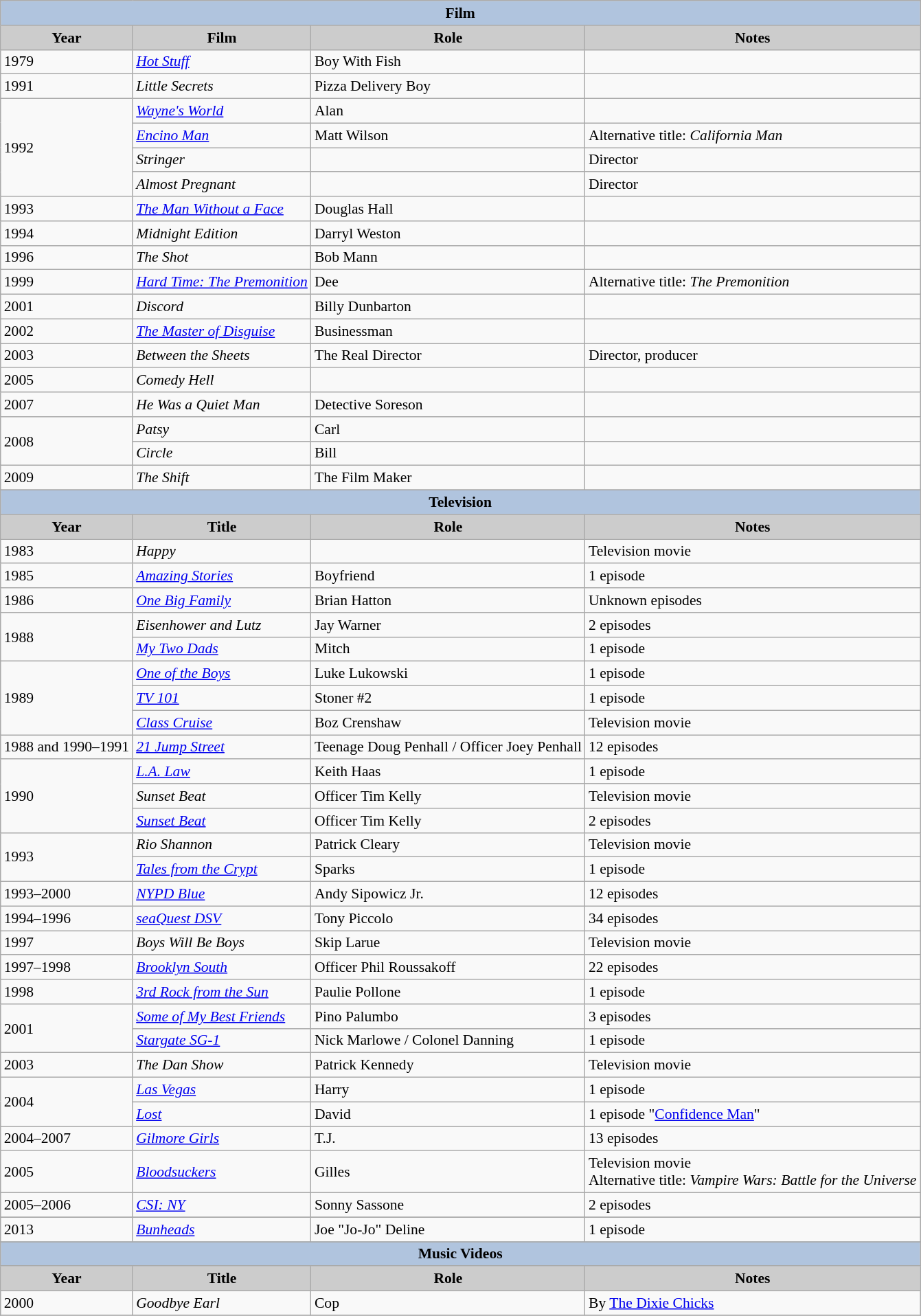<table class="wikitable" style="font-size:90%;">
<tr>
<th colspan=4 style="background:#B0C4DE;">Film</th>
</tr>
<tr align="center">
<th style="background: #CCCCCC;">Year</th>
<th style="background: #CCCCCC;">Film</th>
<th style="background: #CCCCCC;">Role</th>
<th style="background: #CCCCCC;">Notes</th>
</tr>
<tr>
<td>1979</td>
<td><em><a href='#'>Hot Stuff</a></em></td>
<td>Boy With Fish</td>
<td></td>
</tr>
<tr>
<td>1991</td>
<td><em>Little Secrets</em></td>
<td>Pizza Delivery Boy</td>
<td></td>
</tr>
<tr>
<td rowspan=4>1992</td>
<td><em><a href='#'>Wayne's World</a></em></td>
<td>Alan</td>
<td></td>
</tr>
<tr>
<td><em><a href='#'>Encino Man</a></em></td>
<td>Matt Wilson</td>
<td>Alternative title: <em>California Man</em></td>
</tr>
<tr>
<td><em>Stringer</em></td>
<td></td>
<td>Director</td>
</tr>
<tr>
<td><em>Almost Pregnant</em></td>
<td></td>
<td>Director</td>
</tr>
<tr>
<td>1993</td>
<td><em><a href='#'>The Man Without a Face</a></em></td>
<td>Douglas Hall</td>
<td></td>
</tr>
<tr>
<td>1994</td>
<td><em>Midnight Edition</em></td>
<td>Darryl Weston</td>
<td></td>
</tr>
<tr>
<td>1996</td>
<td><em>The Shot</em></td>
<td>Bob Mann</td>
<td></td>
</tr>
<tr>
<td>1999</td>
<td><em><a href='#'>Hard Time: The Premonition</a></em></td>
<td>Dee</td>
<td>Alternative title: <em>The Premonition</em></td>
</tr>
<tr>
<td>2001</td>
<td><em>Discord</em></td>
<td>Billy Dunbarton</td>
<td></td>
</tr>
<tr>
<td>2002</td>
<td><em><a href='#'>The Master of Disguise</a></em></td>
<td>Businessman</td>
<td></td>
</tr>
<tr>
<td>2003</td>
<td><em>Between the Sheets</em></td>
<td>The Real Director</td>
<td>Director, producer</td>
</tr>
<tr>
<td>2005</td>
<td><em>Comedy Hell</em></td>
<td></td>
<td></td>
</tr>
<tr>
<td>2007</td>
<td><em>He Was a Quiet Man</em></td>
<td>Detective Soreson</td>
<td></td>
</tr>
<tr>
<td rowspan=2>2008</td>
<td><em>Patsy</em></td>
<td>Carl</td>
<td></td>
</tr>
<tr>
<td><em>Circle</em></td>
<td>Bill</td>
<td></td>
</tr>
<tr>
<td>2009</td>
<td><em>The Shift</em></td>
<td>The Film Maker</td>
<td></td>
</tr>
<tr>
</tr>
<tr align="center">
<th colspan=4 style="background:#B0C4DE;">Television</th>
</tr>
<tr align="center">
<th style="background: #CCCCCC;">Year</th>
<th style="background: #CCCCCC;">Title</th>
<th style="background: #CCCCCC;">Role</th>
<th style="background: #CCCCCC;">Notes</th>
</tr>
<tr>
<td>1983</td>
<td><em>Happy</em></td>
<td></td>
<td>Television movie</td>
</tr>
<tr>
<td>1985</td>
<td><em><a href='#'>Amazing Stories</a></em></td>
<td>Boyfriend</td>
<td>1 episode</td>
</tr>
<tr>
<td>1986</td>
<td><em><a href='#'>One Big Family</a></em></td>
<td>Brian Hatton</td>
<td>Unknown episodes</td>
</tr>
<tr>
<td rowspan=2>1988</td>
<td><em>Eisenhower and Lutz</em></td>
<td>Jay Warner</td>
<td>2 episodes</td>
</tr>
<tr>
<td><em><a href='#'>My Two Dads</a></em></td>
<td>Mitch</td>
<td>1 episode</td>
</tr>
<tr>
<td rowspan=3>1989</td>
<td><em><a href='#'>One of the Boys</a></em></td>
<td>Luke Lukowski</td>
<td>1 episode</td>
</tr>
<tr>
<td><em><a href='#'>TV 101</a></em></td>
<td>Stoner #2</td>
<td>1 episode</td>
</tr>
<tr>
<td><em><a href='#'>Class Cruise</a></em></td>
<td>Boz Crenshaw</td>
<td>Television movie</td>
</tr>
<tr>
<td>1988 and 1990–1991</td>
<td><em><a href='#'>21 Jump Street</a></em></td>
<td>Teenage Doug Penhall / Officer Joey Penhall</td>
<td>12 episodes</td>
</tr>
<tr>
<td rowspan=3>1990</td>
<td><em><a href='#'>L.A. Law</a></em></td>
<td>Keith Haas</td>
<td>1 episode</td>
</tr>
<tr>
<td><em>Sunset Beat</em></td>
<td>Officer Tim Kelly</td>
<td>Television movie</td>
</tr>
<tr>
<td><em><a href='#'>Sunset Beat</a></em></td>
<td>Officer Tim Kelly</td>
<td>2 episodes</td>
</tr>
<tr>
<td rowspan=2>1993</td>
<td><em>Rio Shannon</em></td>
<td>Patrick Cleary</td>
<td>Television movie</td>
</tr>
<tr>
<td><em><a href='#'>Tales from the Crypt</a></em></td>
<td>Sparks</td>
<td>1 episode</td>
</tr>
<tr>
<td>1993–2000</td>
<td><em><a href='#'>NYPD Blue</a></em></td>
<td>Andy Sipowicz Jr.</td>
<td>12 episodes</td>
</tr>
<tr>
<td>1994–1996</td>
<td><em><a href='#'>seaQuest DSV</a></em></td>
<td>Tony Piccolo</td>
<td>34 episodes</td>
</tr>
<tr>
<td>1997</td>
<td><em>Boys Will Be Boys</em></td>
<td>Skip Larue</td>
<td>Television movie</td>
</tr>
<tr>
<td>1997–1998</td>
<td><em><a href='#'>Brooklyn South</a></em></td>
<td>Officer Phil Roussakoff</td>
<td>22 episodes</td>
</tr>
<tr>
<td>1998</td>
<td><em><a href='#'>3rd Rock from the Sun</a></em></td>
<td>Paulie Pollone</td>
<td>1 episode</td>
</tr>
<tr>
<td rowspan=2>2001</td>
<td><em><a href='#'>Some of My Best Friends</a></em></td>
<td>Pino Palumbo</td>
<td>3 episodes</td>
</tr>
<tr>
<td><em><a href='#'>Stargate SG-1</a></em></td>
<td>Nick Marlowe / Colonel Danning</td>
<td>1 episode</td>
</tr>
<tr>
<td>2003</td>
<td><em>The Dan Show</em></td>
<td>Patrick Kennedy</td>
<td>Television movie</td>
</tr>
<tr>
<td rowspan=2>2004</td>
<td><em><a href='#'>Las Vegas</a></em></td>
<td>Harry</td>
<td>1 episode</td>
</tr>
<tr>
<td><em><a href='#'>Lost</a></em></td>
<td>David</td>
<td>1 episode "<a href='#'>Confidence Man</a>"</td>
</tr>
<tr>
<td>2004–2007</td>
<td><em><a href='#'>Gilmore Girls</a></em></td>
<td>T.J.</td>
<td>13 episodes</td>
</tr>
<tr>
<td>2005</td>
<td><em><a href='#'>Bloodsuckers</a></em></td>
<td>Gilles</td>
<td>Television movie<br>Alternative title: <em>Vampire Wars: Battle for the Universe</em></td>
</tr>
<tr>
<td>2005–2006</td>
<td><em><a href='#'>CSI: NY</a></em></td>
<td>Sonny Sassone</td>
<td>2 episodes</td>
</tr>
<tr>
</tr>
<tr>
<td>2013</td>
<td><em><a href='#'>Bunheads</a></em></td>
<td>Joe "Jo-Jo" Deline</td>
<td>1 episode</td>
</tr>
<tr>
</tr>
<tr align="center">
<th colspan=4 style="background:#B0C4DE;">Music Videos</th>
</tr>
<tr align="center">
<th style="background: #CCCCCC;">Year</th>
<th style="background: #CCCCCC;">Title</th>
<th style="background: #CCCCCC;">Role</th>
<th style="background: #CCCCCC;">Notes</th>
</tr>
<tr>
<td>2000</td>
<td><em>Goodbye Earl</em></td>
<td>Cop</td>
<td>By <a href='#'>The Dixie Chicks</a></td>
</tr>
<tr>
</tr>
</table>
